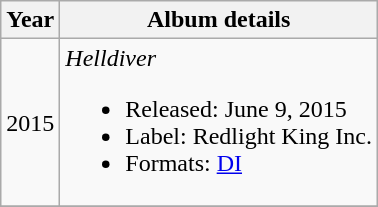<table class="wikitable">
<tr>
<th rowspan="1">Year</th>
<th rowspan="1">Album details</th>
</tr>
<tr>
<td style="text-align:center;">2015</td>
<td align="left"><em>Helldiver</em><br><ul><li>Released: June 9, 2015</li><li>Label: Redlight King Inc.</li><li>Formats: <a href='#'>DI</a></li></ul></td>
</tr>
<tr>
</tr>
</table>
